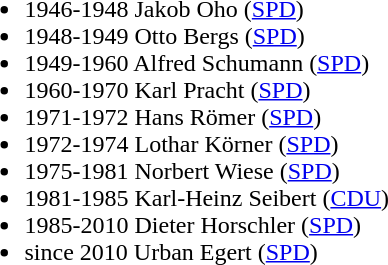<table>
<tr>
<td valign="top"><br><ul><li>1946-1948 Jakob Oho (<a href='#'>SPD</a>)</li><li>1948-1949 Otto Bergs (<a href='#'>SPD</a>)</li><li>1949-1960 Alfred Schumann (<a href='#'>SPD</a>)</li><li>1960-1970 Karl Pracht (<a href='#'>SPD</a>)</li><li>1971-1972 Hans Römer (<a href='#'>SPD</a>)</li><li>1972-1974 Lothar Körner (<a href='#'>SPD</a>)</li><li>1975-1981 Norbert Wiese (<a href='#'>SPD</a>)</li><li>1981-1985 Karl-Heinz Seibert (<a href='#'>CDU</a>)</li><li>1985-2010 Dieter Horschler (<a href='#'>SPD</a>)</li><li>since 2010 Urban Egert (<a href='#'>SPD</a>)</li></ul></td>
</tr>
</table>
